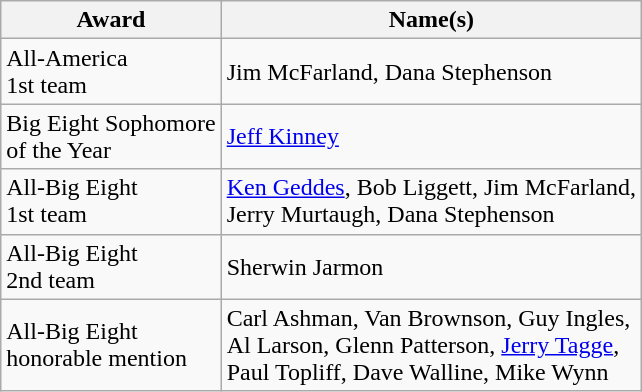<table class="wikitable">
<tr>
<th>Award</th>
<th>Name(s)</th>
</tr>
<tr>
<td>All-America<br>1st team</td>
<td>Jim McFarland, Dana Stephenson</td>
</tr>
<tr>
<td>Big Eight Sophomore<br>of the Year</td>
<td><a href='#'>Jeff Kinney</a></td>
</tr>
<tr>
<td>All-Big Eight<br>1st team</td>
<td><a href='#'>Ken Geddes</a>, Bob Liggett, Jim McFarland,<br>Jerry Murtaugh, Dana Stephenson</td>
</tr>
<tr>
<td>All-Big Eight<br>2nd team</td>
<td>Sherwin Jarmon</td>
</tr>
<tr>
<td>All-Big Eight<br>honorable mention</td>
<td>Carl Ashman, Van Brownson, Guy Ingles,<br>Al Larson, Glenn Patterson, <a href='#'>Jerry Tagge</a>,<br>Paul Topliff, Dave Walline, Mike Wynn</td>
</tr>
</table>
